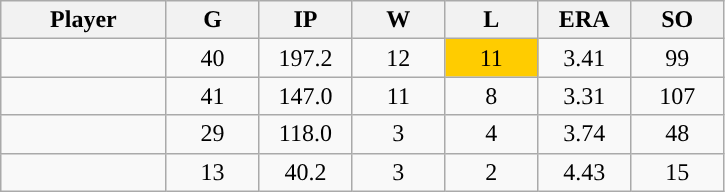<table class="wikitable sortable">
<tr>
<th bgcolor="#DDDDFF" width="16%">Player</th>
<th bgcolor="#DDDDFF" width="9%">G</th>
<th bgcolor="#DDDDFF" width="9%">IP</th>
<th bgcolor="#DDDDFF" width="9%">W</th>
<th bgcolor="#DDDDFF" width="9%">L</th>
<th bgcolor="#DDDDFF" width="9%">ERA</th>
<th bgcolor="#DDDDFF" width="9%">SO</th>
</tr>
<tr align="center">
<td></td>
<td>40</td>
<td>197.2</td>
<td>12</td>
<td style="background:#fc0;">11</td>
<td>3.41</td>
<td>99</td>
</tr>
<tr align="center">
<td></td>
<td>41</td>
<td>147.0</td>
<td>11</td>
<td>8</td>
<td>3.31</td>
<td>107</td>
</tr>
<tr align="center">
<td></td>
<td>29</td>
<td>118.0</td>
<td>3</td>
<td>4</td>
<td>3.74</td>
<td>48</td>
</tr>
<tr align="center">
<td></td>
<td>13</td>
<td>40.2</td>
<td>3</td>
<td>2</td>
<td>4.43</td>
<td>15</td>
</tr>
</table>
